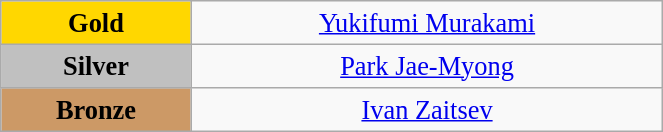<table class="wikitable" style=" text-align:center; font-size:110%;" width="35%">
<tr>
<td bgcolor="gold"><strong>Gold</strong></td>
<td><a href='#'>Yukifumi Murakami</a><br></td>
</tr>
<tr>
<td bgcolor="silver"><strong>Silver</strong></td>
<td><a href='#'>Park Jae-Myong</a><br></td>
</tr>
<tr>
<td bgcolor="CC9966"><strong>Bronze</strong></td>
<td><a href='#'>Ivan Zaitsev</a><br></td>
</tr>
</table>
